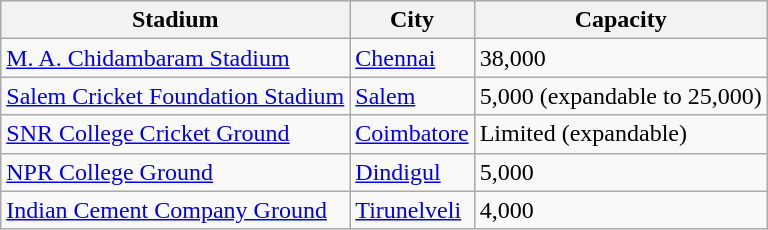<table class="wikitable">
<tr>
<th>Stadium</th>
<th>City</th>
<th>Capacity</th>
</tr>
<tr>
<td><a href='#'>M. A. Chidambaram Stadium</a></td>
<td><a href='#'>Chennai</a></td>
<td>38,000</td>
</tr>
<tr>
<td><a href='#'>Salem Cricket Foundation Stadium</a></td>
<td><a href='#'>Salem</a></td>
<td>5,000 (expandable to 25,000)</td>
</tr>
<tr>
<td><a href='#'>SNR College Cricket Ground</a></td>
<td><a href='#'>Coimbatore</a></td>
<td>Limited (expandable)</td>
</tr>
<tr>
<td><a href='#'>NPR College Ground</a></td>
<td><a href='#'>Dindigul</a></td>
<td>5,000</td>
</tr>
<tr>
<td><a href='#'>Indian Cement Company Ground</a></td>
<td><a href='#'>Tirunelveli</a></td>
<td>4,000</td>
</tr>
</table>
